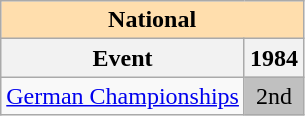<table class="wikitable" style="text-align:center">
<tr>
<th style="background-color: #ffdead; " colspan=2 align=center>National</th>
</tr>
<tr>
<th>Event</th>
<th>1984</th>
</tr>
<tr>
<td align=left><a href='#'>German Championships</a></td>
<td bgcolor=silver>2nd</td>
</tr>
</table>
